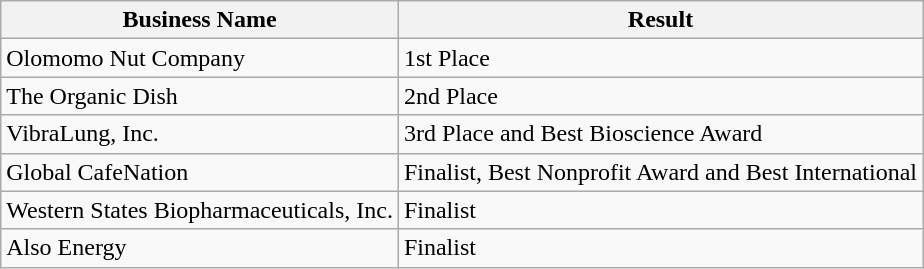<table class="wikitable">
<tr>
<th>Business Name</th>
<th>Result</th>
</tr>
<tr>
<td>Olomomo Nut Company</td>
<td>1st Place</td>
</tr>
<tr>
<td>The Organic Dish</td>
<td>2nd Place</td>
</tr>
<tr>
<td>VibraLung, Inc.</td>
<td>3rd Place and Best Bioscience Award</td>
</tr>
<tr>
<td>Global CafeNation</td>
<td>Finalist, Best Nonprofit Award and Best International</td>
</tr>
<tr>
<td>Western States Biopharmaceuticals, Inc.</td>
<td>Finalist</td>
</tr>
<tr>
<td>Also Energy</td>
<td>Finalist</td>
</tr>
</table>
